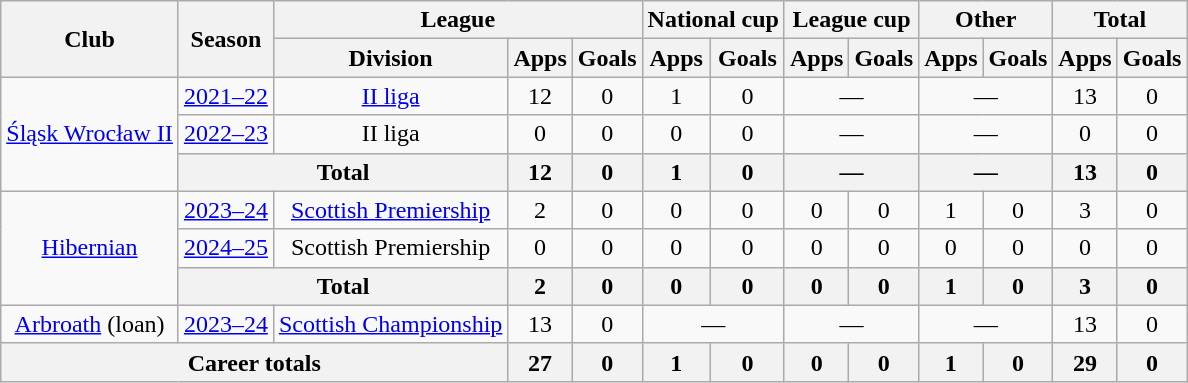<table class="wikitable" style="text-align: center;">
<tr>
<th rowspan="2">Club</th>
<th rowspan="2">Season</th>
<th colspan="3">League</th>
<th colspan="2">National cup</th>
<th colspan="2">League cup</th>
<th colspan="2">Other</th>
<th colspan="2">Total</th>
</tr>
<tr>
<th>Division</th>
<th>Apps</th>
<th>Goals</th>
<th>Apps</th>
<th>Goals</th>
<th>Apps</th>
<th>Goals</th>
<th>Apps</th>
<th>Goals</th>
<th>Apps</th>
<th>Goals</th>
</tr>
<tr>
<td rowspan="3"><a href='#'>Śląsk Wrocław II</a></td>
<td><a href='#'>2021–22</a></td>
<td><a href='#'>II liga</a></td>
<td>12</td>
<td>0</td>
<td>1</td>
<td>0</td>
<td colspan="2">—</td>
<td colspan="2">—</td>
<td>13</td>
<td>0</td>
</tr>
<tr>
<td><a href='#'>2022–23</a></td>
<td>II liga</td>
<td>0</td>
<td>0</td>
<td>0</td>
<td>0</td>
<td colspan="2">—</td>
<td colspan="2">—</td>
<td>0</td>
<td>0</td>
</tr>
<tr>
<th colspan="2">Total</th>
<th>12</th>
<th>0</th>
<th>1</th>
<th>0</th>
<th colspan="2">—</th>
<th colspan="2">—</th>
<th>13</th>
<th>0</th>
</tr>
<tr>
<td rowspan="3"><a href='#'>Hibernian</a></td>
<td><a href='#'>2023–24</a></td>
<td><a href='#'>Scottish Premiership</a></td>
<td>2</td>
<td>0</td>
<td>0</td>
<td>0</td>
<td>0</td>
<td>0</td>
<td>1</td>
<td>0</td>
<td>3</td>
<td>0</td>
</tr>
<tr>
<td><a href='#'>2024–25</a></td>
<td>Scottish Premiership</td>
<td>0</td>
<td>0</td>
<td>0</td>
<td>0</td>
<td>0</td>
<td>0</td>
<td>0</td>
<td>0</td>
<td>0</td>
<td>0</td>
</tr>
<tr>
<th colspan="2">Total</th>
<th>2</th>
<th>0</th>
<th>0</th>
<th>0</th>
<th>0</th>
<th>0</th>
<th>1</th>
<th>0</th>
<th>3</th>
<th>0</th>
</tr>
<tr>
<td><a href='#'>Arbroath</a> (loan)</td>
<td><a href='#'>2023–24</a></td>
<td><a href='#'>Scottish Championship</a></td>
<td>13</td>
<td>0</td>
<td colspan="2">—</td>
<td colspan="2">—</td>
<td colspan="2">—</td>
<td>13</td>
<td>0</td>
</tr>
<tr>
<th colspan="3">Career totals</th>
<th>27</th>
<th>0</th>
<th>1</th>
<th>0</th>
<th>0</th>
<th>0</th>
<th>1</th>
<th>0</th>
<th>29</th>
<th>0</th>
</tr>
</table>
